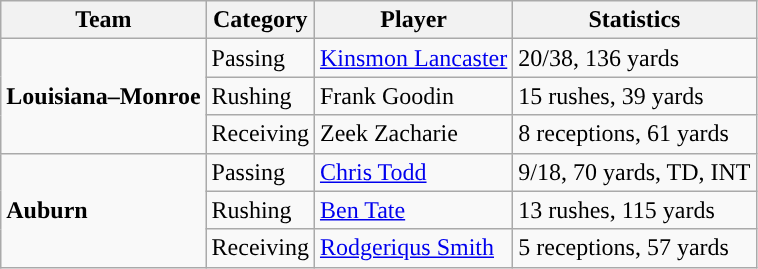<table class="wikitable" style="float: left;">
<tr>
<th>Team</th>
<th>Category</th>
<th>Player</th>
<th>Statistics</th>
</tr>
<tr>
<td rowspan=3><strong>Louisiana–Monroe</strong></td>
<td>Passing</td>
<td><a href='#'>Kinsmon Lancaster</a></td>
<td>20/38, 136 yards</td>
</tr>
<tr>
<td>Rushing</td>
<td>Frank Goodin</td>
<td>15 rushes, 39 yards</td>
</tr>
<tr>
<td>Receiving</td>
<td>Zeek Zacharie</td>
<td>8 receptions, 61 yards</td>
</tr>
<tr>
<td rowspan=3><strong>Auburn</strong></td>
<td>Passing</td>
<td><a href='#'>Chris Todd</a></td>
<td>9/18, 70 yards, TD, INT</td>
</tr>
<tr>
<td>Rushing</td>
<td><a href='#'>Ben Tate</a></td>
<td>13 rushes, 115 yards</td>
</tr>
<tr>
<td>Receiving</td>
<td><a href='#'>Rodgeriqus Smith</a></td>
<td>5 receptions, 57 yards</td>
</tr>
</table>
